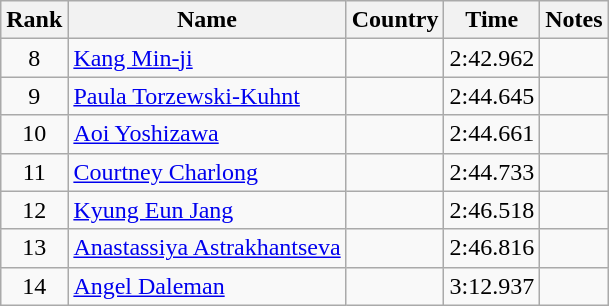<table class="wikitable sortable" style="text-align:center">
<tr>
<th>Rank</th>
<th>Name</th>
<th>Country</th>
<th>Time</th>
<th>Notes</th>
</tr>
<tr>
<td>8</td>
<td align=left><a href='#'>Kang Min-ji</a></td>
<td align=left></td>
<td>2:42.962</td>
<td></td>
</tr>
<tr>
<td>9</td>
<td align=left><a href='#'>Paula Torzewski-Kuhnt</a></td>
<td align=left></td>
<td>2:44.645</td>
<td></td>
</tr>
<tr>
<td>10</td>
<td align=left><a href='#'>Aoi Yoshizawa</a></td>
<td align=left></td>
<td>2:44.661</td>
<td></td>
</tr>
<tr>
<td>11</td>
<td align=left><a href='#'>Courtney Charlong</a></td>
<td align=left></td>
<td>2:44.733</td>
<td></td>
</tr>
<tr>
<td>12</td>
<td align=left><a href='#'>Kyung Eun Jang</a></td>
<td align=left></td>
<td>2:46.518</td>
<td></td>
</tr>
<tr>
<td>13</td>
<td align=left><a href='#'>Anastassiya Astrakhantseva</a></td>
<td align=left></td>
<td>2:46.816</td>
<td></td>
</tr>
<tr>
<td>14</td>
<td align=left><a href='#'>Angel Daleman</a></td>
<td align=left></td>
<td>3:12.937</td>
<td></td>
</tr>
</table>
